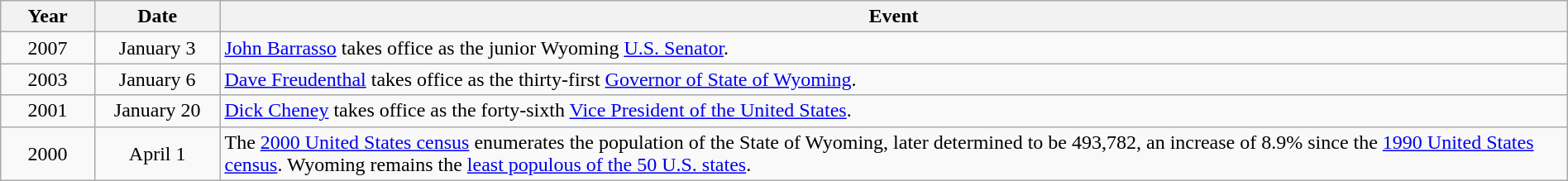<table class="wikitable" style="width:100%;">
<tr>
<th style="width:6%">Year</th>
<th style="width:8%">Date</th>
<th style="width:86%">Event</th>
</tr>
<tr>
<td align=center rowspan=1>2007</td>
<td align=center>January 3</td>
<td><a href='#'>John Barrasso</a> takes office as the junior Wyoming  <a href='#'>U.S. Senator</a>.</td>
</tr>
<tr>
<td align=center rowspan=1>2003</td>
<td align=center>January 6</td>
<td><a href='#'>Dave Freudenthal</a> takes office as the thirty-first <a href='#'>Governor of State of Wyoming</a>.</td>
</tr>
<tr>
<td align=center rowspan=1>2001</td>
<td align=center>January 20</td>
<td><a href='#'>Dick Cheney</a> takes office as the forty-sixth <a href='#'>Vice President of the United States</a>.</td>
</tr>
<tr>
<td align=center rowspan=1>2000</td>
<td align=center>April 1</td>
<td>The <a href='#'>2000 United States census</a> enumerates the population of the State of Wyoming, later determined to be 493,782, an increase of 8.9% since the <a href='#'>1990 United States census</a>. Wyoming remains the <a href='#'>least populous of the 50 U.S. states</a>.</td>
</tr>
</table>
